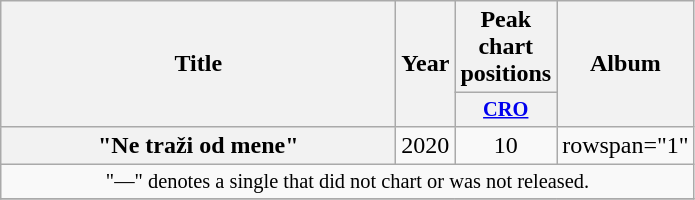<table class="wikitable plainrowheaders" style="text-align:center;">
<tr>
<th scope="col" rowspan="2" style="width:16em;">Title</th>
<th scope="col" rowspan="2" style="width:1em;">Year</th>
<th scope="col" colspan="1">Peak chart positions</th>
<th scope="col" rowspan="2">Album</th>
</tr>
<tr>
<th scope="col" style="width:3em;font-size:85%;"><a href='#'>CRO</a><br></th>
</tr>
<tr>
<th scope="row">"Ne traži od mene"</th>
<td rowspan="1">2020</td>
<td>10</td>
<td>rowspan="1" </td>
</tr>
<tr>
<td style="text-align:center; font-size:85%;" colspan="22">"—" denotes a single that did not chart or was not released.</td>
</tr>
<tr>
</tr>
</table>
